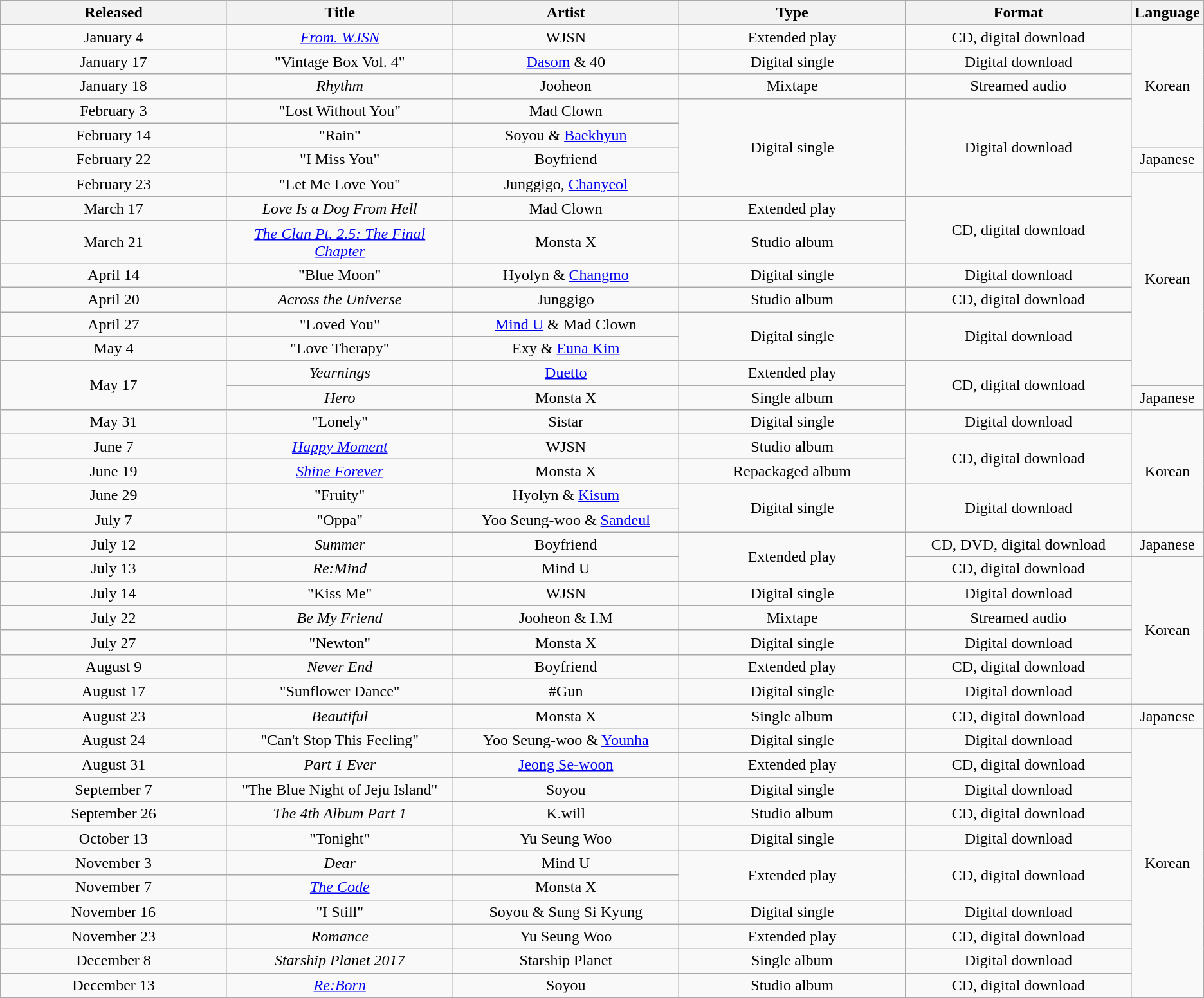<table class="wikitable" style="text-align: center;">
<tr>
<th style="width:20%;">Released</th>
<th style="width:20%;">Title</th>
<th style="width:20%;">Artist</th>
<th style="width:20%;">Type</th>
<th style="width:20%;">Format</th>
<th style="width:20%;">Language</th>
</tr>
<tr>
<td>January 4</td>
<td><em><a href='#'>From. WJSN</a></em></td>
<td>WJSN</td>
<td>Extended play</td>
<td>CD, digital download</td>
<td rowspan="5">Korean</td>
</tr>
<tr>
<td>January 17</td>
<td>"Vintage Box Vol. 4"</td>
<td><a href='#'>Dasom</a> & 40</td>
<td>Digital single</td>
<td>Digital download</td>
</tr>
<tr>
<td>January 18</td>
<td><em>Rhythm</em></td>
<td>Jooheon</td>
<td>Mixtape</td>
<td>Streamed audio</td>
</tr>
<tr>
<td>February 3</td>
<td>"Lost Without You"</td>
<td>Mad Clown</td>
<td rowspan="4">Digital single</td>
<td rowspan="4">Digital download</td>
</tr>
<tr>
<td>February 14</td>
<td>"Rain"</td>
<td>Soyou & <a href='#'>Baekhyun</a></td>
</tr>
<tr>
<td>February 22</td>
<td>"I Miss You"</td>
<td>Boyfriend</td>
<td>Japanese</td>
</tr>
<tr>
<td>February 23</td>
<td>"Let Me Love You"</td>
<td>Junggigo, <a href='#'>Chanyeol</a></td>
<td rowspan="8">Korean</td>
</tr>
<tr>
<td>March 17</td>
<td><em>Love Is a Dog From Hell</em></td>
<td>Mad Clown</td>
<td>Extended play</td>
<td rowspan="2">CD, digital download</td>
</tr>
<tr>
<td>March 21</td>
<td><em><a href='#'>The Clan Pt. 2.5: The Final Chapter</a></em></td>
<td>Monsta X</td>
<td>Studio album</td>
</tr>
<tr>
<td>April 14</td>
<td>"Blue Moon"</td>
<td>Hyolyn & <a href='#'>Changmo</a></td>
<td>Digital single</td>
<td>Digital download</td>
</tr>
<tr>
<td>April 20</td>
<td><em>Across the Universe</em></td>
<td>Junggigo</td>
<td>Studio album</td>
<td>CD, digital download</td>
</tr>
<tr>
<td>April 27</td>
<td>"Loved You"</td>
<td><a href='#'>Mind U</a> & Mad Clown</td>
<td rowspan="2">Digital single</td>
<td rowspan="2">Digital download</td>
</tr>
<tr>
<td>May 4</td>
<td>"Love Therapy"</td>
<td>Exy & <a href='#'>Euna Kim</a></td>
</tr>
<tr>
<td rowspan="2">May 17</td>
<td><em>Yearnings</em></td>
<td><a href='#'>Duetto</a></td>
<td>Extended play</td>
<td rowspan="2">CD, digital download</td>
</tr>
<tr>
<td><em>Hero</em></td>
<td>Monsta X</td>
<td>Single album</td>
<td>Japanese</td>
</tr>
<tr>
<td>May 31</td>
<td>"Lonely"</td>
<td>Sistar</td>
<td>Digital single</td>
<td>Digital download</td>
<td rowspan="5">Korean</td>
</tr>
<tr>
<td>June 7</td>
<td><em><a href='#'>Happy Moment</a></em></td>
<td>WJSN</td>
<td>Studio album</td>
<td rowspan="2">CD, digital download</td>
</tr>
<tr>
<td>June 19</td>
<td><em><a href='#'>Shine Forever</a></em></td>
<td>Monsta X</td>
<td>Repackaged album</td>
</tr>
<tr>
<td>June 29</td>
<td>"Fruity"</td>
<td>Hyolyn & <a href='#'>Kisum</a></td>
<td rowspan="2">Digital single</td>
<td rowspan="2">Digital download</td>
</tr>
<tr>
<td>July 7</td>
<td>"Oppa"</td>
<td>Yoo Seung-woo & <a href='#'>Sandeul</a></td>
</tr>
<tr>
<td>July 12</td>
<td><em>Summer</em></td>
<td>Boyfriend</td>
<td rowspan="2">Extended play</td>
<td>CD, DVD, digital download</td>
<td>Japanese</td>
</tr>
<tr>
<td>July 13</td>
<td><em>Re:Mind</em></td>
<td>Mind U</td>
<td>CD, digital download</td>
<td rowspan="6">Korean</td>
</tr>
<tr>
<td>July 14</td>
<td>"Kiss Me"</td>
<td>WJSN</td>
<td>Digital single</td>
<td>Digital download</td>
</tr>
<tr>
<td>July 22</td>
<td><em>Be My Friend</em></td>
<td>Jooheon & I.M</td>
<td>Mixtape</td>
<td>Streamed audio</td>
</tr>
<tr>
<td>July 27</td>
<td>"Newton"</td>
<td>Monsta X</td>
<td>Digital single</td>
<td>Digital download</td>
</tr>
<tr>
<td>August 9</td>
<td><em>Never End</em></td>
<td>Boyfriend</td>
<td>Extended play</td>
<td>CD, digital download</td>
</tr>
<tr>
<td>August 17</td>
<td>"Sunflower Dance"</td>
<td>#Gun</td>
<td>Digital single</td>
<td>Digital download</td>
</tr>
<tr>
<td>August 23</td>
<td><em>Beautiful</em></td>
<td>Monsta X</td>
<td>Single album</td>
<td>CD, digital download</td>
<td>Japanese</td>
</tr>
<tr>
<td>August 24</td>
<td>"Can't Stop This Feeling"</td>
<td>Yoo Seung-woo & <a href='#'>Younha</a></td>
<td>Digital single</td>
<td>Digital download</td>
<td rowspan="11">Korean</td>
</tr>
<tr>
<td>August 31</td>
<td><em>Part 1 Ever</em></td>
<td><a href='#'>Jeong Se-woon</a></td>
<td>Extended play</td>
<td>CD, digital download</td>
</tr>
<tr>
<td>September 7</td>
<td>"The Blue Night of Jeju Island"</td>
<td>Soyou</td>
<td>Digital single</td>
<td>Digital download</td>
</tr>
<tr>
<td>September 26</td>
<td><em>The 4th Album Part 1</em></td>
<td>K.will</td>
<td>Studio album</td>
<td>CD, digital download</td>
</tr>
<tr>
<td>October 13</td>
<td>"Tonight"</td>
<td>Yu Seung Woo</td>
<td>Digital single</td>
<td>Digital download</td>
</tr>
<tr>
<td>November 3</td>
<td><em>Dear</em></td>
<td>Mind U</td>
<td rowspan="2">Extended play</td>
<td rowspan="2">CD, digital download</td>
</tr>
<tr>
<td>November 7</td>
<td><em><a href='#'>The Code</a></em></td>
<td>Monsta X</td>
</tr>
<tr>
<td>November 16</td>
<td>"I Still"</td>
<td>Soyou & Sung Si Kyung</td>
<td>Digital single</td>
<td>Digital download</td>
</tr>
<tr>
<td>November 23</td>
<td><em>Romance</em></td>
<td>Yu Seung Woo</td>
<td>Extended play</td>
<td>CD, digital download</td>
</tr>
<tr>
<td>December 8</td>
<td><em>Starship Planet 2017</em></td>
<td>Starship Planet</td>
<td>Single album</td>
<td>Digital download</td>
</tr>
<tr>
<td>December 13</td>
<td><em><a href='#'>Re:Born</a></em></td>
<td>Soyou</td>
<td>Studio album</td>
<td>CD, digital download</td>
</tr>
</table>
